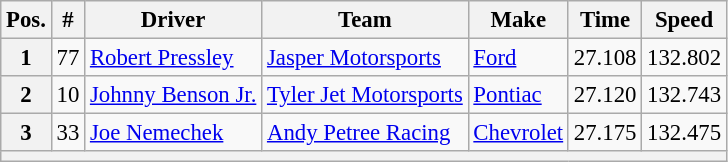<table class="wikitable" style="font-size:95%">
<tr>
<th>Pos.</th>
<th>#</th>
<th>Driver</th>
<th>Team</th>
<th>Make</th>
<th>Time</th>
<th>Speed</th>
</tr>
<tr>
<th>1</th>
<td>77</td>
<td><a href='#'>Robert Pressley</a></td>
<td><a href='#'>Jasper Motorsports</a></td>
<td><a href='#'>Ford</a></td>
<td>27.108</td>
<td>132.802</td>
</tr>
<tr>
<th>2</th>
<td>10</td>
<td><a href='#'>Johnny Benson Jr.</a></td>
<td><a href='#'>Tyler Jet Motorsports</a></td>
<td><a href='#'>Pontiac</a></td>
<td>27.120</td>
<td>132.743</td>
</tr>
<tr>
<th>3</th>
<td>33</td>
<td><a href='#'>Joe Nemechek</a></td>
<td><a href='#'>Andy Petree Racing</a></td>
<td><a href='#'>Chevrolet</a></td>
<td>27.175</td>
<td>132.475</td>
</tr>
<tr>
<th colspan="7"></th>
</tr>
</table>
